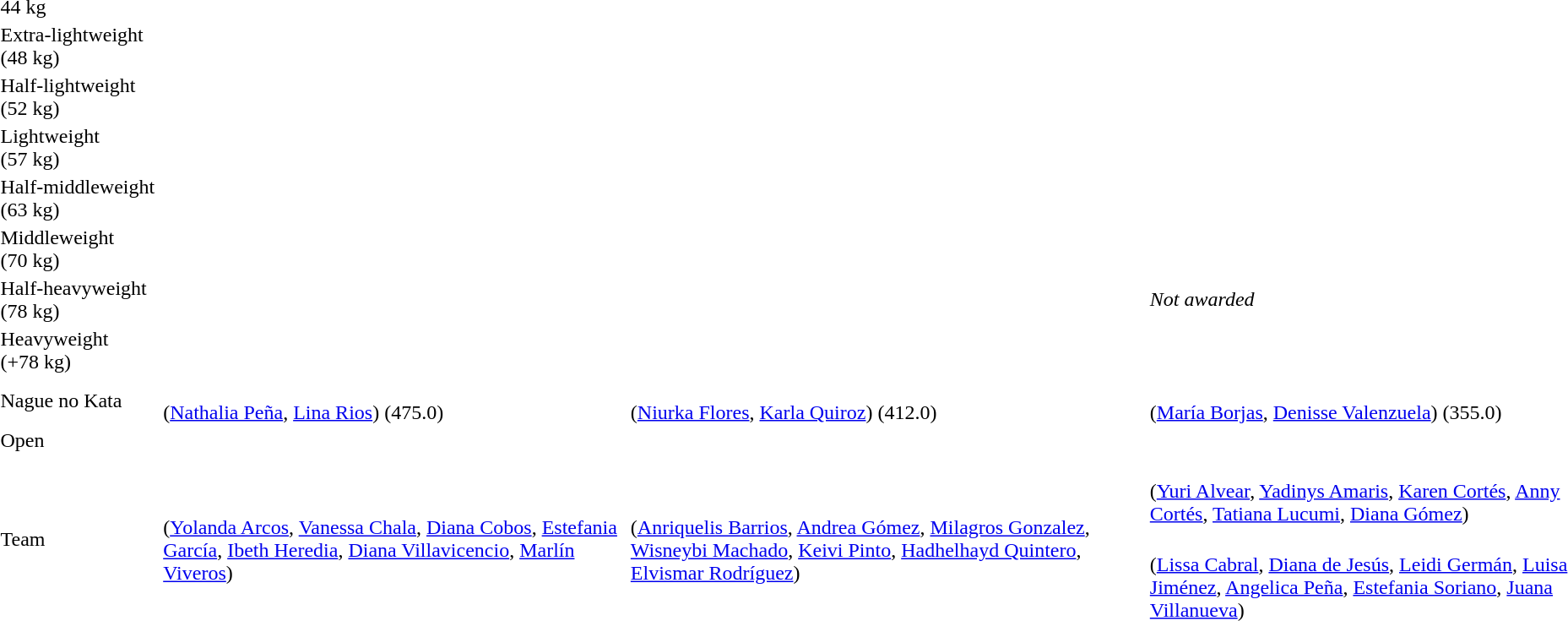<table>
<tr>
<td rowspan=2>44 kg</td>
<td rowspan=2></td>
<td rowspan=2></td>
<td></td>
</tr>
<tr>
<td></td>
</tr>
<tr>
<td rowspan=2>Extra-lightweight (48 kg)</td>
<td rowspan=2></td>
<td rowspan=2></td>
<td></td>
</tr>
<tr>
<td></td>
</tr>
<tr>
<td rowspan=2>Half-lightweight (52 kg)</td>
<td rowspan=2></td>
<td rowspan=2></td>
<td></td>
</tr>
<tr>
<td></td>
</tr>
<tr>
<td rowspan=2>Lightweight (57 kg)</td>
<td rowspan=2></td>
<td rowspan=2></td>
<td></td>
</tr>
<tr>
<td></td>
</tr>
<tr>
<td rowspan=2>Half-middleweight (63 kg)</td>
<td rowspan=2></td>
<td rowspan=2></td>
<td></td>
</tr>
<tr>
<td></td>
</tr>
<tr>
<td rowspan=2>Middleweight (70 kg)</td>
<td rowspan=2></td>
<td rowspan=2></td>
<td></td>
</tr>
<tr>
<td></td>
</tr>
<tr>
<td>Half-heavyweight (78 kg)</td>
<td></td>
<td></td>
<td><em>Not awarded</em></td>
</tr>
<tr>
<td rowspan=2>Heavyweight (+78 kg)</td>
<td rowspan=2></td>
<td rowspan=2></td>
<td></td>
</tr>
<tr>
<td></td>
</tr>
<tr>
<td>Nague no Kata</td>
<td><br>(<a href='#'>Nathalia Peña</a>, <a href='#'>Lina Rios</a>) (475.0)</td>
<td><br>(<a href='#'>Niurka Flores</a>, <a href='#'>Karla Quiroz</a>) (412.0)</td>
<td><br>(<a href='#'>María Borjas</a>, <a href='#'>Denisse Valenzuela</a>) (355.0)</td>
</tr>
<tr>
<td rowspan=2>Open</td>
<td rowspan=2></td>
<td rowspan=2></td>
<td></td>
</tr>
<tr>
<td></td>
</tr>
<tr>
<td rowspan=2>Team</td>
<td rowspan=2><br>(<a href='#'>Yolanda Arcos</a>, <a href='#'>Vanessa Chala</a>, <a href='#'>Diana Cobos</a>, <a href='#'>Estefania García</a>, <a href='#'>Ibeth Heredia</a>, <a href='#'>Diana Villavicencio</a>, <a href='#'>Marlín Viveros</a>)</td>
<td rowspan=2><br>(<a href='#'>Anriquelis Barrios</a>, <a href='#'>Andrea Gómez</a>, <a href='#'>Milagros Gonzalez</a>, <a href='#'>Wisneybi Machado</a>, <a href='#'>Keivi Pinto</a>, <a href='#'>Hadhelhayd Quintero</a>, <a href='#'>Elvismar Rodríguez</a>)</td>
<td><br>(<a href='#'>Yuri Alvear</a>, <a href='#'>Yadinys Amaris</a>, <a href='#'>Karen Cortés</a>, <a href='#'>Anny Cortés</a>, <a href='#'>Tatiana Lucumi</a>, <a href='#'>Diana Gómez</a>)</td>
</tr>
<tr>
<td><br>(<a href='#'>Lissa Cabral</a>, <a href='#'>Diana de Jesús</a>, <a href='#'>Leidi Germán</a>, <a href='#'>Luisa Jiménez</a>, <a href='#'>Angelica Peña</a>, <a href='#'>Estefania Soriano</a>, <a href='#'>Juana Villanueva</a>)</td>
</tr>
</table>
